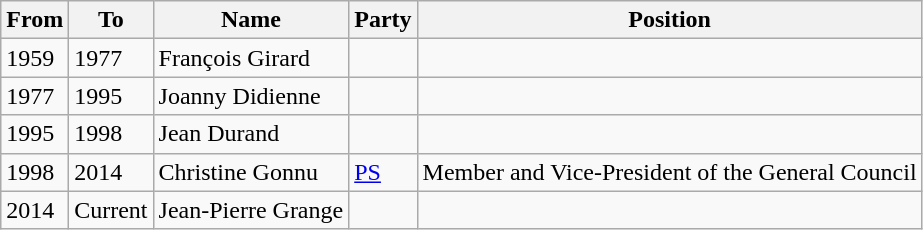<table class="wikitable">
<tr>
<th>From</th>
<th>To</th>
<th>Name</th>
<th>Party</th>
<th>Position</th>
</tr>
<tr>
<td>1959</td>
<td>1977</td>
<td>François Girard</td>
<td></td>
<td></td>
</tr>
<tr>
<td>1977</td>
<td>1995</td>
<td>Joanny Didienne</td>
<td></td>
<td></td>
</tr>
<tr>
<td>1995</td>
<td>1998</td>
<td>Jean Durand</td>
<td></td>
<td></td>
</tr>
<tr>
<td>1998</td>
<td>2014</td>
<td>Christine Gonnu</td>
<td><a href='#'>PS</a></td>
<td>Member and Vice-President of the General Council</td>
</tr>
<tr>
<td>2014</td>
<td>Current</td>
<td>Jean-Pierre Grange</td>
<td></td>
<td></td>
</tr>
</table>
